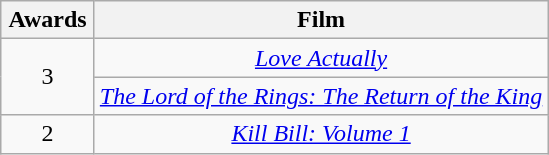<table class="wikitable" style="text-align: center;">
<tr>
<th scope="col" width="55">Awards</th>
<th scope="col">Film</th>
</tr>
<tr>
<td rowspan=2>3</td>
<td><em><a href='#'>Love Actually</a></em></td>
</tr>
<tr>
<td><em><a href='#'>The Lord of the Rings: The Return of the King</a></em></td>
</tr>
<tr>
<td>2</td>
<td><em><a href='#'>Kill Bill: Volume 1</a></em></td>
</tr>
</table>
